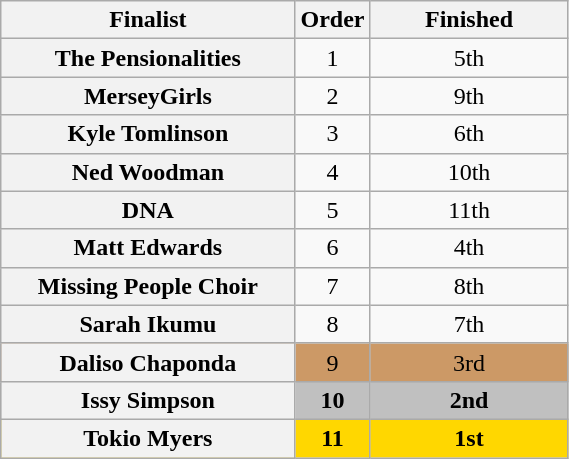<table class="wikitable sortable plainrowheaders" style="text-align:center; width:30%;">
<tr>
<th class="unsortable" style="width:15em;">Finalist</th>
<th data-sort-type="number" style="width:1em;">Order</th>
<th data-sort-type="number" style="width:10em;">Finished </th>
</tr>
<tr>
<th scope="row">The Pensionalities</th>
<td>1</td>
<td>5th</td>
</tr>
<tr>
<th scope="row">MerseyGirls</th>
<td>2</td>
<td>9th</td>
</tr>
<tr>
<th scope="row">Kyle Tomlinson</th>
<td>3</td>
<td>6th</td>
</tr>
<tr>
<th scope="row">Ned Woodman</th>
<td>4</td>
<td>10th</td>
</tr>
<tr>
<th scope="row">DNA</th>
<td>5</td>
<td>11th</td>
</tr>
<tr>
<th scope="row">Matt Edwards</th>
<td>6</td>
<td>4th</td>
</tr>
<tr>
<th scope="row">Missing People Choir</th>
<td>7</td>
<td>8th</td>
</tr>
<tr>
<th scope="row">Sarah Ikumu</th>
<td>8</td>
<td>7th</td>
</tr>
<tr bgcolor=#c96>
<th scope="row">Daliso Chaponda</th>
<td>9</td>
<td>3rd</td>
</tr>
<tr bgcolor=silver>
<th scope="row"><strong>Issy Simpson</strong></th>
<td><strong>10</strong></td>
<td><strong>2nd</strong></td>
</tr>
<tr bgcolor=gold>
<th scope="row"><strong>Tokio Myers</strong></th>
<td><strong>11</strong></td>
<td><strong>1st</strong></td>
</tr>
</table>
